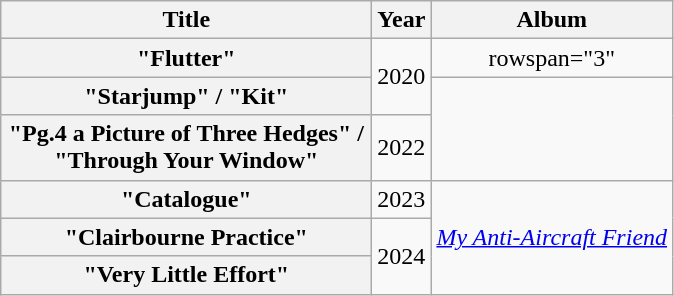<table class="wikitable plainrowheaders" style="text-align:center;">
<tr>
<th scope="col" style="width:15em;">Title</th>
<th scope="col">Year</th>
<th scope="col">Album</th>
</tr>
<tr>
<th scope="row">"Flutter"</th>
<td rowspan="2">2020</td>
<td>rowspan="3" </td>
</tr>
<tr>
<th scope="row">"Starjump" / "Kit"</th>
</tr>
<tr>
<th scope="row">"Pg.4 a Picture of Three Hedges" / "Through Your Window"</th>
<td>2022</td>
</tr>
<tr>
<th scope="row">"Catalogue"</th>
<td>2023</td>
<td rowspan="3"><em><a href='#'>My Anti-Aircraft Friend</a></em></td>
</tr>
<tr>
<th scope="row">"Clairbourne Practice"</th>
<td rowspan="2">2024</td>
</tr>
<tr>
<th scope="row">"Very Little Effort"</th>
</tr>
</table>
